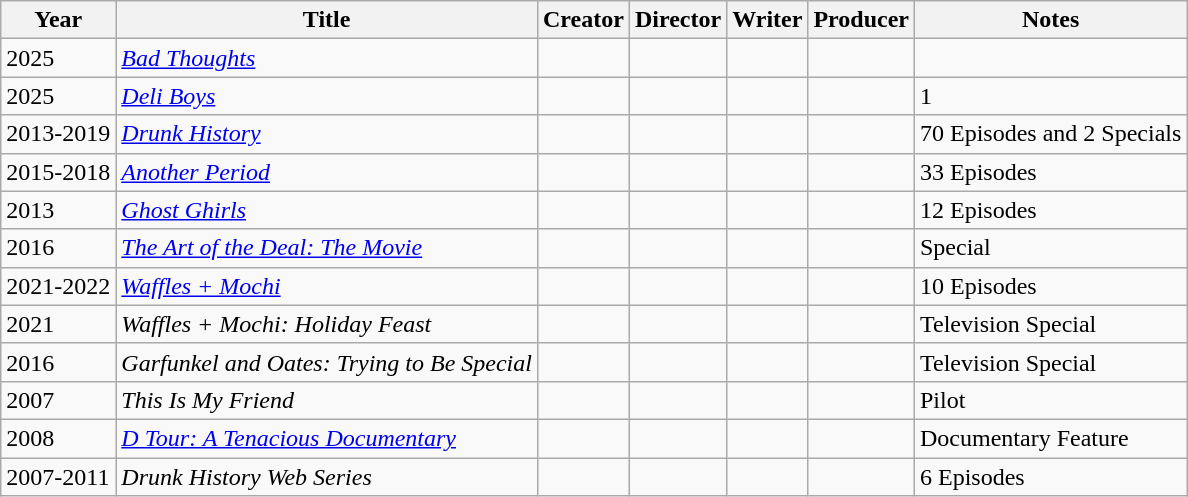<table class="wikitable sortable">
<tr>
<th>Year</th>
<th>Title</th>
<th>Creator</th>
<th>Director</th>
<th>Writer</th>
<th>Producer</th>
<th>Notes</th>
</tr>
<tr>
<td>2025</td>
<td><em><a href='#'>Bad Thoughts</a></em></td>
<td></td>
<td></td>
<td></td>
<td></td>
<td></td>
</tr>
<tr>
<td>2025</td>
<td><em><a href='#'>Deli Boys</a></em></td>
<td></td>
<td></td>
<td></td>
<td></td>
<td>1</td>
</tr>
<tr>
<td>2013-2019</td>
<td><em><a href='#'>Drunk History</a></em></td>
<td></td>
<td></td>
<td></td>
<td></td>
<td>70 Episodes and 2 Specials</td>
</tr>
<tr>
<td>2015-2018</td>
<td><em><a href='#'>Another Period</a></em></td>
<td></td>
<td></td>
<td></td>
<td></td>
<td>33 Episodes</td>
</tr>
<tr>
<td>2013</td>
<td><em><a href='#'>Ghost Ghirls</a></em></td>
<td></td>
<td></td>
<td></td>
<td></td>
<td>12 Episodes</td>
</tr>
<tr>
<td>2016</td>
<td><a href='#'><em>The Art of the Deal: The Movie</em></a></td>
<td></td>
<td></td>
<td></td>
<td></td>
<td>Special</td>
</tr>
<tr>
<td>2021-2022</td>
<td><em><a href='#'>Waffles + Mochi</a></em></td>
<td></td>
<td></td>
<td></td>
<td></td>
<td>10 Episodes</td>
</tr>
<tr>
<td>2021</td>
<td><em>Waffles + Mochi: Holiday Feast</em></td>
<td></td>
<td></td>
<td></td>
<td></td>
<td>Television Special</td>
</tr>
<tr>
<td>2016</td>
<td><em>Garfunkel and Oates: Trying to Be Special</em></td>
<td></td>
<td></td>
<td></td>
<td></td>
<td>Television Special</td>
</tr>
<tr>
<td>2007</td>
<td><em>This Is My Friend</em></td>
<td></td>
<td></td>
<td></td>
<td></td>
<td>Pilot</td>
</tr>
<tr>
<td>2008</td>
<td><em><a href='#'>D Tour: A Tenacious Documentary</a></em></td>
<td></td>
<td></td>
<td></td>
<td></td>
<td>Documentary Feature</td>
</tr>
<tr>
<td>2007-2011</td>
<td><em>Drunk History Web Series</em></td>
<td></td>
<td></td>
<td></td>
<td></td>
<td>6 Episodes</td>
</tr>
</table>
